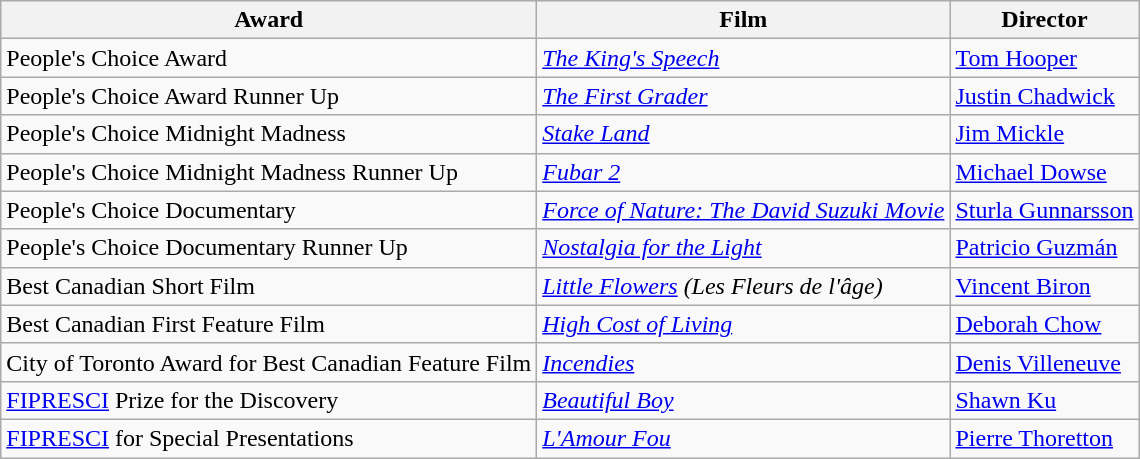<table class="wikitable">
<tr>
<th>Award</th>
<th>Film</th>
<th>Director</th>
</tr>
<tr>
<td>People's Choice Award</td>
<td><em><a href='#'>The King's Speech</a></em></td>
<td><a href='#'>Tom Hooper</a></td>
</tr>
<tr>
<td>People's Choice Award Runner Up</td>
<td><em><a href='#'>The First Grader</a></em></td>
<td><a href='#'>Justin Chadwick</a></td>
</tr>
<tr>
<td>People's Choice Midnight Madness</td>
<td><em><a href='#'>Stake Land</a></em></td>
<td><a href='#'>Jim Mickle</a></td>
</tr>
<tr>
<td>People's Choice Midnight Madness Runner Up</td>
<td><em><a href='#'>Fubar 2</a></em></td>
<td><a href='#'>Michael Dowse</a></td>
</tr>
<tr>
<td>People's Choice Documentary</td>
<td><em><a href='#'>Force of Nature: The David Suzuki Movie</a></em></td>
<td><a href='#'>Sturla Gunnarsson</a></td>
</tr>
<tr>
<td>People's Choice Documentary Runner Up</td>
<td><em><a href='#'>Nostalgia for the Light</a></em></td>
<td><a href='#'>Patricio Guzmán</a></td>
</tr>
<tr>
<td>Best Canadian Short Film</td>
<td><em><a href='#'>Little Flowers</a> (Les Fleurs de l'âge)</em></td>
<td><a href='#'>Vincent Biron</a></td>
</tr>
<tr>
<td>Best Canadian First Feature Film</td>
<td><em><a href='#'>High Cost of Living</a></em></td>
<td><a href='#'>Deborah Chow</a></td>
</tr>
<tr>
<td>City of Toronto Award for Best Canadian Feature Film</td>
<td><em><a href='#'>Incendies</a></em></td>
<td><a href='#'>Denis Villeneuve</a></td>
</tr>
<tr>
<td><a href='#'>FIPRESCI</a> Prize for the Discovery</td>
<td><em><a href='#'>Beautiful Boy</a></em></td>
<td><a href='#'>Shawn Ku</a></td>
</tr>
<tr>
<td><a href='#'>FIPRESCI</a> for Special Presentations</td>
<td><em><a href='#'>L'Amour Fou</a></em></td>
<td><a href='#'>Pierre Thoretton</a></td>
</tr>
</table>
